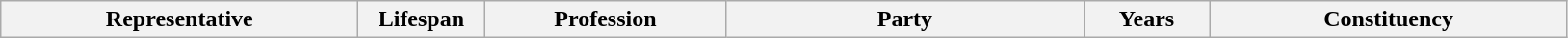<table class="wikitable">
<tr>
<th style="width:15em">Representative</th>
<th style="width:5em">Lifespan</th>
<th style="width:10em">Profession</th>
<th style="width:15em">Party</th>
<th style="width:5em">Years</th>
<th style="width:15em">Constituency</th>
</tr>
</table>
